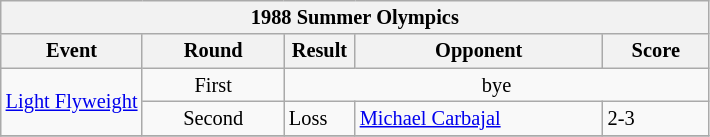<table style="font-size: 85%" class="wikitable">
<tr>
<th colspan=5>1988 Summer Olympics</th>
</tr>
<tr>
<th style="width: 20%">Event</th>
<th style="width: 20%">Round</th>
<th style="width: 10%">Result</th>
<th style="width: 35%">Opponent</th>
<th style="width: 15%">Score</th>
</tr>
<tr>
<td rowspan=2 style="text-align:center;"><a href='#'>Light Flyweight</a></td>
<td style="text-align:center">First</td>
<td colspan=3 style="text-align:center;">bye</td>
</tr>
<tr>
<td style="text-align:center">Second</td>
<td>Loss</td>
<td> <a href='#'>Michael Carbajal</a></td>
<td>2-3</td>
</tr>
<tr>
</tr>
</table>
